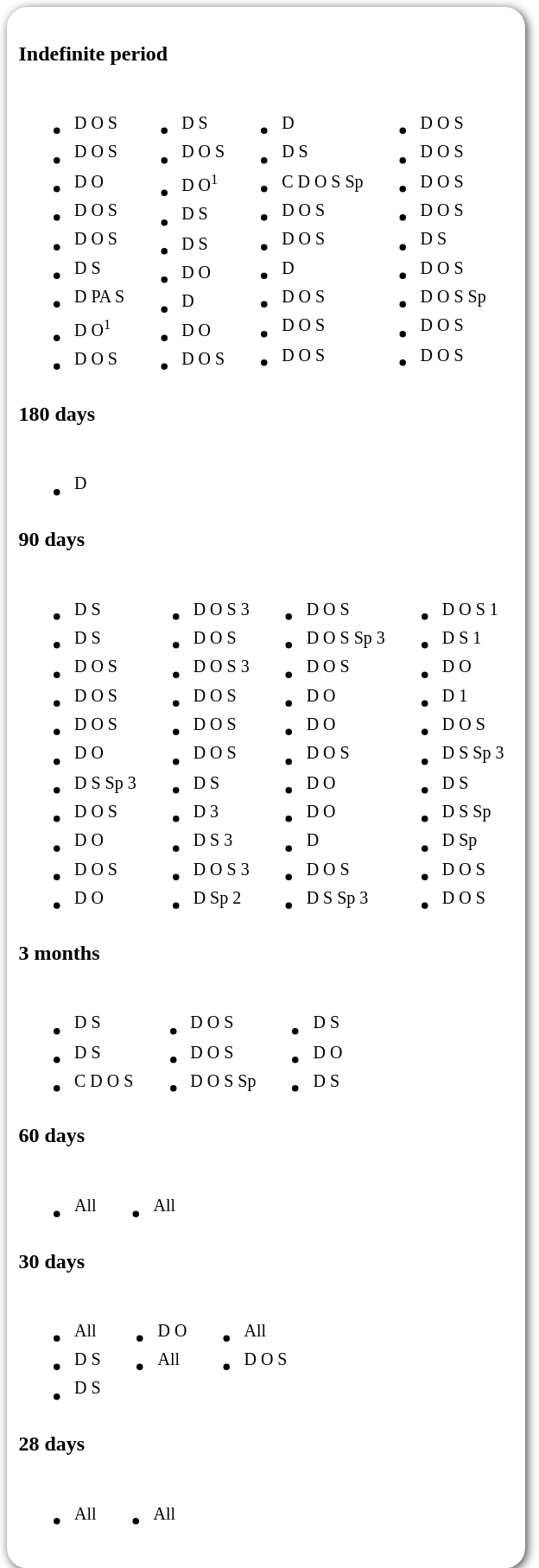<table style=" border-radius:1em; box-shadow: 0.1em 0.1em 0.5em rgba(0,0,0,0.75); background-color: white; border: 1px solid white; padding: 5px;">
<tr style="vertical-align:top;">
<td><br><strong>Indefinite period</strong><table>
<tr>
<td><br><ul><li><sup>D O S</sup></li><li><sup>D O S</sup></li><li><sup>D O</sup></li><li><sup>D O S</sup></li><li><sup>D O S</sup></li><li><sup>D S</sup></li><li><sup>D PA S</sup></li><li><sup>D O<sup>1</sup></sup></li><li><sup>D O S</sup></li></ul></td>
<td valign="top"><br><ul><li><sup>D S</sup></li><li><sup>D O S</sup></li><li><sup>D O<sup>1</sup></sup></li><li><sup>D S</sup></li><li><sup>D S</sup></li><li><sup>D O</sup></li><li><sup>D</sup></li><li><sup>D O</sup></li><li><sup>D O S</sup></li></ul></td>
<td valign="top"><br><ul><li><sup>D</sup></li><li><sup>D S</sup></li><li><sup>C D O S Sp</sup></li><li><sup>D O S</sup></li><li><sup>D O S</sup></li><li><sup>D</sup></li><li><sup>D O S</sup></li><li><sup>D O S</sup></li><li><sup>D O S</sup></li></ul></td>
<td valign="top"><br><ul><li><sup>D O S</sup></li><li><sup>D O S</sup></li><li><sup>D O S</sup></li><li><sup>D O S</sup></li><li><sup>D S</sup></li><li><sup>D O S</sup></li><li><sup>D O S Sp</sup></li><li><sup>D O S</sup></li><li><sup>D O S</sup></li></ul></td>
<td></td>
</tr>
</table>
<strong>180 days</strong><table>
<tr>
<td><br><ul><li><sup>D</sup></li></ul></td>
<td></td>
</tr>
</table>
<strong>90 days</strong><table>
<tr>
<td><br><ul><li><sup>D S</sup></li><li><sup>D S</sup></li><li><sup>D O S</sup></li><li><sup>D O S</sup></li><li><sup>D O S</sup></li><li><sup>D O</sup></li><li><sup>D S Sp 3</sup></li><li><sup>D O S</sup></li><li><sup>D O</sup></li><li><sup>D O S</sup></li><li><sup>D O</sup></li></ul></td>
<td valign="top"><br><ul><li><sup>D O S 3</sup></li><li><sup>D O S</sup></li><li><sup>D O S 3</sup></li><li><sup>D O S</sup></li><li><sup>D O S</sup></li><li><sup>D O S</sup></li><li><sup>D S</sup></li><li><sup>D 3</sup></li><li><sup>D S 3</sup></li><li><sup>D O S 3</sup></li><li><sup>D Sp 2</sup></li></ul></td>
<td valign="top"><br><ul><li><sup>D O S</sup></li><li><sup>D O S Sp 3</sup></li><li><sup>D O S</sup></li><li><sup>D O</sup></li><li><sup>D O</sup></li><li><sup>D O S</sup></li><li><sup>D O</sup></li><li><sup>D O</sup></li><li><sup>D</sup></li><li><sup>D O S</sup></li><li><sup>D S Sp 3</sup></li></ul></td>
<td valign="top"><br><ul><li><sup>D O S 1</sup></li><li><sup>D S 1</sup></li><li><sup>D O</sup></li><li><sup>D 1</sup></li><li><sup>D O S</sup></li><li><sup>D S Sp 3</sup></li><li><sup>D S</sup></li><li><sup>D S Sp</sup></li><li><sup>D Sp</sup></li><li><sup>D O S</sup></li><li><sup>D O S</sup></li></ul></td>
<td></td>
</tr>
</table>
<strong>3 months</strong><table>
<tr>
<td><br><ul><li><sup>D S</sup></li><li><sup>D S</sup></li><li><sup>C D O S</sup></li></ul></td>
<td valign="top"><br><ul><li><sup>D O S</sup></li><li><sup>D O S</sup></li><li><sup>D O S Sp</sup></li></ul></td>
<td valign="top"><br><ul><li><sup>D S</sup></li><li><sup>D O</sup></li><li><sup>D S</sup></li></ul></td>
<td></td>
</tr>
</table>
<strong>60 days</strong><table>
<tr>
<td><br><ul><li><sup>All</sup></li></ul></td>
<td valign="top"><br><ul><li><sup>All</sup></li></ul></td>
<td></td>
</tr>
</table>
<strong>30 days</strong><table>
<tr>
<td><br><ul><li><sup>All</sup></li><li><sup>D S</sup></li><li><sup>D S</sup></li></ul></td>
<td valign="top"><br><ul><li><sup>D O</sup></li><li><sup>All</sup></li></ul></td>
<td valign="top"><br><ul><li><sup>All</sup></li><li><sup>D O S</sup></li></ul></td>
<td></td>
</tr>
</table>
<strong>28 days</strong><table>
<tr>
<td><br><ul><li><sup>All</sup></li></ul></td>
<td valign="top"><br><ul><li><sup>All</sup></li></ul></td>
<td></td>
</tr>
</table>
</td>
</tr>
</table>
